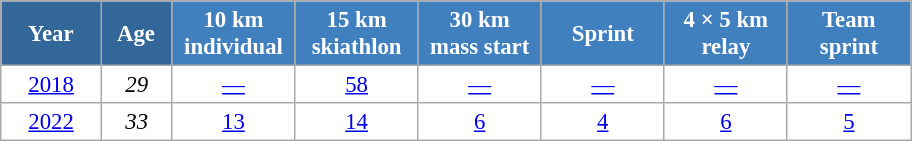<table class="wikitable" style="font-size:95%; text-align:center; border:gray solid 1px; background:#fff;">
<tr>
<th style="background:#369; color:white; width:60px;"> Year </th>
<th style="background:#369; color:white; width:40px;"> Age </th>
<th style="background-color:#4180be; color:white; width:75px;"> 10 km <br> individual </th>
<th style="background-color:#4180be; color:white; width:75px;"> 15 km <br> skiathlon </th>
<th style="background-color:#4180be; color:white; width:75px;"> 30 km <br> mass start </th>
<th style="background-color:#4180be; color:white; width:75px;"> Sprint </th>
<th style="background-color:#4180be; color:white; width:75px;"> 4 × 5 km <br> relay </th>
<th style="background-color:#4180be; color:white; width:75px;"> Team <br> sprint </th>
</tr>
<tr>
<td><a href='#'>2018</a></td>
<td><em>29</em></td>
<td><a href='#'>—</a></td>
<td><a href='#'>58</a></td>
<td><a href='#'>—</a></td>
<td><a href='#'>—</a></td>
<td><a href='#'>—</a></td>
<td><a href='#'>—</a></td>
</tr>
<tr>
<td><a href='#'>2022</a></td>
<td><em>33</em></td>
<td><a href='#'>13</a></td>
<td><a href='#'>14</a></td>
<td><a href='#'>6</a></td>
<td><a href='#'>4</a></td>
<td><a href='#'>6</a></td>
<td><a href='#'>5</a></td>
</tr>
</table>
